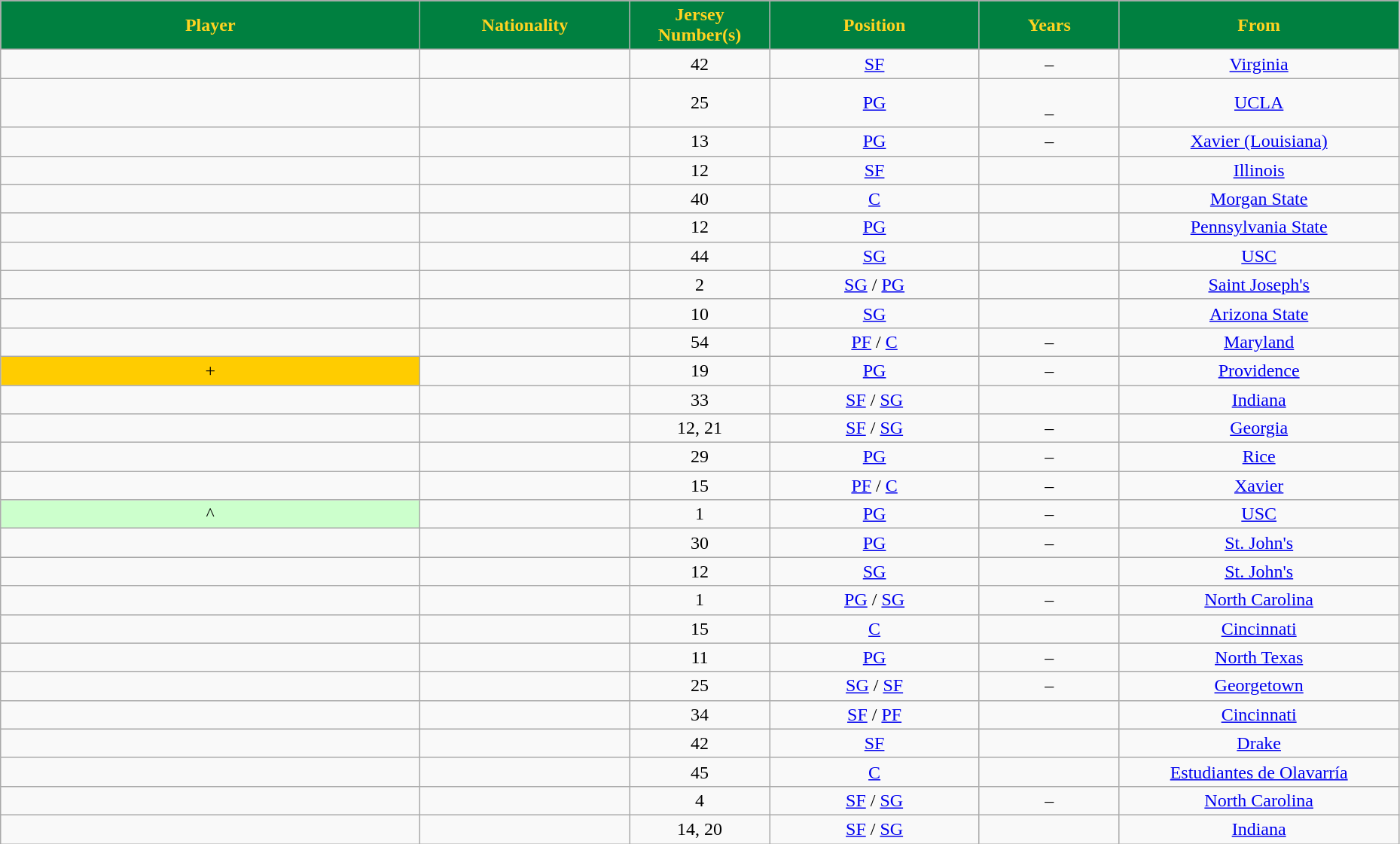<table class="wikitable" style="text-align:center" width="98%">
<tr>
<th style="background:#008040;color:#FFD321;" width="30%">Player</th>
<th style="background:#008040;color:#FFD321;" width="15%">Nationality</th>
<th style="background:#008040;color:#FFD321;" width="10%">Jersey Number(s)</th>
<th style="background:#008040;color:#FFD321;" width="15%">Position</th>
<th style="background:#008040;color:#FFD321;" width="10%">Years</th>
<th style="background:#008040;color:#FFD321;" width="20%">From</th>
</tr>
<tr>
<td></td>
<td></td>
<td>42</td>
<td><a href='#'>SF</a></td>
<td>–</td>
<td><a href='#'>Virginia</a></td>
</tr>
<tr>
<td></td>
<td></td>
<td>25</td>
<td><a href='#'>PG</a></td>
<td><br>–</td>
<td><a href='#'>UCLA</a></td>
</tr>
<tr>
<td></td>
<td></td>
<td>13</td>
<td><a href='#'>PG</a></td>
<td>–</td>
<td><a href='#'>Xavier (Louisiana)</a></td>
</tr>
<tr>
<td></td>
<td></td>
<td>12</td>
<td><a href='#'>SF</a></td>
<td></td>
<td><a href='#'>Illinois</a></td>
</tr>
<tr>
<td></td>
<td></td>
<td>40</td>
<td><a href='#'>C</a></td>
<td></td>
<td><a href='#'>Morgan State</a></td>
</tr>
<tr>
<td></td>
<td></td>
<td>12</td>
<td><a href='#'>PG</a></td>
<td></td>
<td><a href='#'>Pennsylvania State</a></td>
</tr>
<tr>
<td></td>
<td></td>
<td>44</td>
<td><a href='#'>SG</a></td>
<td></td>
<td><a href='#'>USC</a></td>
</tr>
<tr>
<td></td>
<td></td>
<td>2</td>
<td><a href='#'>SG</a> / <a href='#'>PG</a></td>
<td></td>
<td><a href='#'>Saint Joseph's</a></td>
</tr>
<tr>
<td></td>
<td></td>
<td>10</td>
<td><a href='#'>SG</a></td>
<td></td>
<td><a href='#'>Arizona State</a></td>
</tr>
<tr>
<td></td>
<td></td>
<td>54</td>
<td><a href='#'>PF</a> / <a href='#'>C</a></td>
<td>–</td>
<td><a href='#'>Maryland</a></td>
</tr>
<tr>
<td bgcolor="#FFCC00">+ </td>
<td></td>
<td>19</td>
<td><a href='#'>PG</a></td>
<td>–</td>
<td><a href='#'>Providence</a></td>
</tr>
<tr>
<td></td>
<td></td>
<td>33</td>
<td><a href='#'>SF</a> / <a href='#'>SG</a></td>
<td></td>
<td><a href='#'>Indiana</a></td>
</tr>
<tr>
<td></td>
<td></td>
<td>12, 21</td>
<td><a href='#'>SF</a> / <a href='#'>SG</a></td>
<td>–</td>
<td><a href='#'>Georgia</a></td>
</tr>
<tr>
<td></td>
<td></td>
<td>29</td>
<td><a href='#'>PG</a></td>
<td>–<br></td>
<td><a href='#'>Rice</a></td>
</tr>
<tr>
<td></td>
<td></td>
<td>15</td>
<td><a href='#'>PF</a> / <a href='#'>C</a></td>
<td>–</td>
<td><a href='#'>Xavier</a></td>
</tr>
<tr>
<td bgcolor="CCFFCC">^ </td>
<td></td>
<td>1</td>
<td><a href='#'>PG</a></td>
<td>–</td>
<td><a href='#'>USC</a></td>
</tr>
<tr>
<td></td>
<td></td>
<td>30</td>
<td><a href='#'>PG</a></td>
<td>–</td>
<td><a href='#'>St. John's</a></td>
</tr>
<tr>
<td></td>
<td></td>
<td>12</td>
<td><a href='#'>SG</a></td>
<td></td>
<td><a href='#'>St. John's</a></td>
</tr>
<tr>
<td></td>
<td></td>
<td>1</td>
<td><a href='#'>PG</a> / <a href='#'>SG</a></td>
<td>–</td>
<td><a href='#'>North Carolina</a></td>
</tr>
<tr>
<td></td>
<td></td>
<td>15</td>
<td><a href='#'>C</a></td>
<td></td>
<td><a href='#'>Cincinnati</a></td>
</tr>
<tr>
<td></td>
<td></td>
<td>11</td>
<td><a href='#'>PG</a></td>
<td>–</td>
<td><a href='#'>North Texas</a></td>
</tr>
<tr>
<td></td>
<td></td>
<td>25</td>
<td><a href='#'>SG</a> / <a href='#'>SF</a></td>
<td>–</td>
<td><a href='#'>Georgetown</a></td>
</tr>
<tr>
<td></td>
<td></td>
<td>34</td>
<td><a href='#'>SF</a> / <a href='#'>PF</a></td>
<td></td>
<td><a href='#'>Cincinnati</a></td>
</tr>
<tr>
<td></td>
<td></td>
<td>42</td>
<td><a href='#'>SF</a></td>
<td></td>
<td><a href='#'>Drake</a></td>
</tr>
<tr>
<td></td>
<td></td>
<td>45</td>
<td><a href='#'>C</a></td>
<td></td>
<td><a href='#'>Estudiantes de Olavarría</a></td>
</tr>
<tr>
<td></td>
<td></td>
<td>4</td>
<td><a href='#'>SF</a> / <a href='#'>SG</a></td>
<td>–</td>
<td><a href='#'>North Carolina</a></td>
</tr>
<tr>
<td></td>
<td></td>
<td>14, 20</td>
<td><a href='#'>SF</a> / <a href='#'>SG</a></td>
<td></td>
<td><a href='#'>Indiana</a></td>
</tr>
</table>
